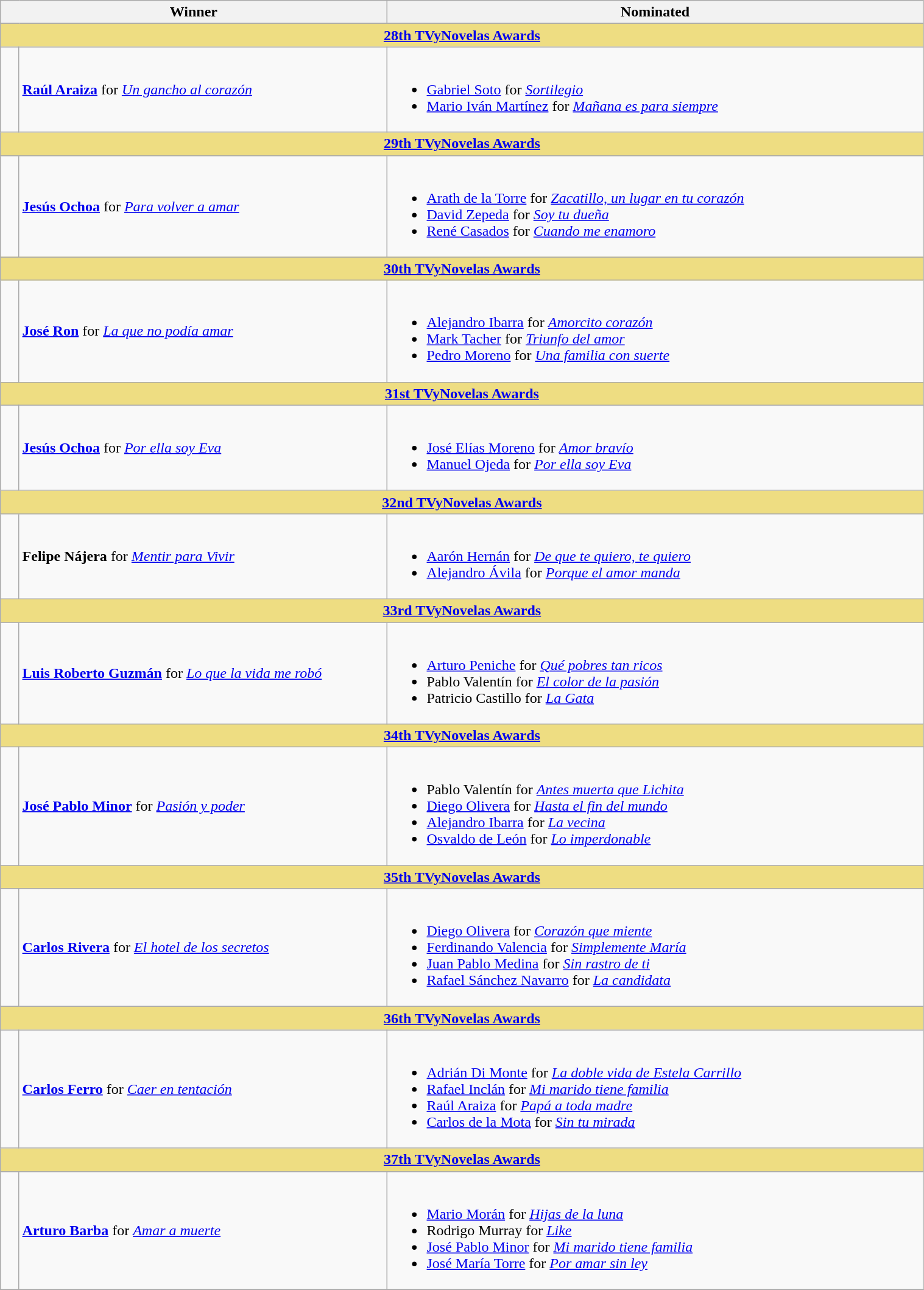<table class="wikitable" width=80%>
<tr align=center>
<th width="150px;" colspan=2; align="center">Winner</th>
<th width="580px;" align="center">Nominated</th>
</tr>
<tr>
<th colspan=9 style="background:#EEDD82;"  align="center"><strong><a href='#'>28th TVyNovelas Awards</a></strong></th>
</tr>
<tr>
<td width=2%></td>
<td><strong><a href='#'>Raúl Araiza</a></strong> for <em><a href='#'>Un gancho al corazón</a></em></td>
<td><br><ul><li><a href='#'>Gabriel Soto</a> for <em><a href='#'>Sortilegio</a></em></li><li><a href='#'>Mario Iván Martínez</a> for <em><a href='#'>Mañana es para siempre</a></em></li></ul></td>
</tr>
<tr>
<th colspan=9 style="background:#EEDD82;"  align="center"><strong><a href='#'>29th TVyNovelas Awards</a></strong></th>
</tr>
<tr>
<td width=2%></td>
<td><strong><a href='#'>Jesús Ochoa</a></strong> for <em><a href='#'>Para volver a amar</a></em></td>
<td><br><ul><li><a href='#'>Arath de la Torre</a> for <em><a href='#'>Zacatillo, un lugar en tu corazón</a></em></li><li><a href='#'>David Zepeda</a> for <em><a href='#'>Soy tu dueña</a></em></li><li><a href='#'>René Casados</a> for <em><a href='#'>Cuando me enamoro</a></em></li></ul></td>
</tr>
<tr>
<th colspan=9 style="background:#EEDD82;"  align="center"><strong><a href='#'>30th TVyNovelas Awards</a></strong></th>
</tr>
<tr>
<td width=2%></td>
<td><strong><a href='#'>José Ron</a></strong> for <em><a href='#'>La que no podía amar</a></em></td>
<td><br><ul><li><a href='#'>Alejandro Ibarra</a> for <em><a href='#'>Amorcito corazón</a></em></li><li><a href='#'>Mark Tacher</a> for <em><a href='#'>Triunfo del amor</a></em></li><li><a href='#'>Pedro Moreno</a> for <em><a href='#'>Una familia con suerte</a></em></li></ul></td>
</tr>
<tr>
<th colspan=9 style="background:#EEDD82;"  align="center"><strong><a href='#'>31st TVyNovelas Awards</a></strong></th>
</tr>
<tr>
<td width=2%></td>
<td><strong><a href='#'>Jesús Ochoa</a></strong> for <em><a href='#'>Por ella soy Eva</a></em></td>
<td><br><ul><li><a href='#'>José Elías Moreno</a> for <em><a href='#'>Amor bravío</a></em></li><li><a href='#'>Manuel Ojeda</a> for <em><a href='#'>Por ella soy Eva</a></em></li></ul></td>
</tr>
<tr>
<th colspan=9 style="background:#EEDD82;"  align="center"><strong><a href='#'>32nd TVyNovelas Awards</a></strong></th>
</tr>
<tr>
<td width=2%></td>
<td><strong>Felipe Nájera</strong> for <em><a href='#'>Mentir para Vivir</a></em></td>
<td><br><ul><li><a href='#'>Aarón Hernán</a> for <em><a href='#'>De que te quiero, te quiero</a></em></li><li><a href='#'>Alejandro Ávila</a> for <em><a href='#'>Porque el amor manda</a></em></li></ul></td>
</tr>
<tr>
<th colspan=9 style="background:#EEDD82;"  align="center"><strong><a href='#'>33rd TVyNovelas Awards</a></strong></th>
</tr>
<tr>
<td width=2%></td>
<td><strong><a href='#'>Luis Roberto Guzmán</a></strong> for <em><a href='#'>Lo que la vida me robó</a></em></td>
<td><br><ul><li><a href='#'>Arturo Peniche</a> for <em><a href='#'>Qué pobres tan ricos</a></em></li><li>Pablo Valentín for <em><a href='#'>El color de la pasión</a></em></li><li>Patricio Castillo for <em><a href='#'>La Gata</a></em></li></ul></td>
</tr>
<tr>
<th colspan=9 style="background:#EEDD82;"  align="center"><strong><a href='#'>34th TVyNovelas Awards</a></strong></th>
</tr>
<tr>
<td width=2%></td>
<td><strong><a href='#'>José Pablo Minor</a></strong> for <em><a href='#'>Pasión y poder</a></em></td>
<td><br><ul><li>Pablo Valentín for <em><a href='#'>Antes muerta que Lichita</a></em></li><li><a href='#'>Diego Olivera</a> for <em><a href='#'>Hasta el fin del mundo</a></em></li><li><a href='#'>Alejandro Ibarra</a> for <em><a href='#'>La vecina</a></em></li><li><a href='#'>Osvaldo de León</a> for <em><a href='#'>Lo imperdonable</a></em></li></ul></td>
</tr>
<tr>
<th colspan=9 style="background:#EEDD82;"  align="center"><strong><a href='#'>35th TVyNovelas Awards</a></strong></th>
</tr>
<tr>
<td width=2%></td>
<td><strong><a href='#'>Carlos Rivera</a></strong> for <em><a href='#'>El hotel de los secretos</a></em></td>
<td><br><ul><li><a href='#'>Diego Olivera</a> for <em><a href='#'>Corazón que miente</a></em></li><li><a href='#'>Ferdinando Valencia</a> for <em><a href='#'>Simplemente María</a></em></li><li><a href='#'>Juan Pablo Medina</a> for <em><a href='#'>Sin rastro de ti</a></em></li><li><a href='#'>Rafael Sánchez Navarro</a> for <em><a href='#'>La candidata</a></em></li></ul></td>
</tr>
<tr>
<th colspan=9 style="background:#EEDD82;"  align="center"><strong><a href='#'>36th TVyNovelas Awards</a></strong></th>
</tr>
<tr>
<td width=2%></td>
<td><strong><a href='#'>Carlos Ferro</a></strong> for <em><a href='#'>Caer en tentación</a></em></td>
<td><br><ul><li><a href='#'>Adrián Di Monte</a> for <em><a href='#'>La doble vida de Estela Carrillo</a></em></li><li><a href='#'>Rafael Inclán</a> for <em><a href='#'>Mi marido tiene familia</a></em></li><li><a href='#'>Raúl Araiza</a> for <em><a href='#'>Papá a toda madre</a></em></li><li><a href='#'>Carlos de la Mota</a> for <em><a href='#'>Sin tu mirada</a></em></li></ul></td>
</tr>
<tr>
<th colspan=9 style="background:#EEDD82;"  align="center"><strong><a href='#'>37th TVyNovelas Awards</a></strong></th>
</tr>
<tr>
<td width=2%></td>
<td><strong><a href='#'>Arturo Barba</a></strong> for <em><a href='#'>Amar a muerte</a></em></td>
<td><br><ul><li><a href='#'>Mario Morán</a> for <em><a href='#'>Hijas de la luna</a></em></li><li>Rodrigo Murray for <em><a href='#'>Like</a></em></li><li><a href='#'>José Pablo Minor</a> for <em><a href='#'>Mi marido tiene familia</a></em></li><li><a href='#'>José María Torre</a> for <em><a href='#'>Por amar sin ley</a></em></li></ul></td>
</tr>
<tr>
</tr>
</table>
